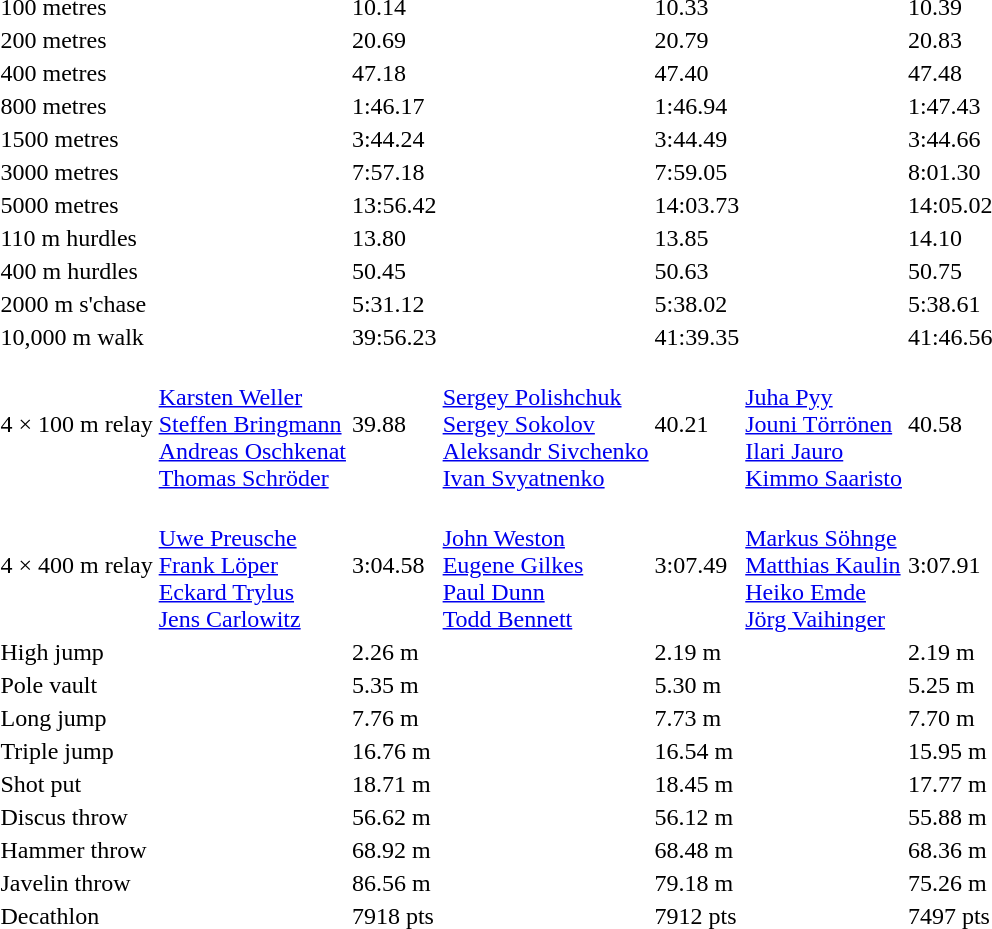<table>
<tr>
<td>100 metres</td>
<td></td>
<td>10.14</td>
<td></td>
<td>10.33</td>
<td></td>
<td>10.39</td>
</tr>
<tr>
<td>200 metres</td>
<td></td>
<td>20.69</td>
<td></td>
<td>20.79</td>
<td></td>
<td>20.83</td>
</tr>
<tr>
<td>400 metres</td>
<td></td>
<td>47.18</td>
<td></td>
<td>47.40</td>
<td></td>
<td>47.48</td>
</tr>
<tr>
<td>800 metres</td>
<td></td>
<td>1:46.17</td>
<td></td>
<td>1:46.94</td>
<td></td>
<td>1:47.43</td>
</tr>
<tr>
<td>1500 metres</td>
<td></td>
<td>3:44.24</td>
<td></td>
<td>3:44.49</td>
<td></td>
<td>3:44.66</td>
</tr>
<tr>
<td>3000 metres</td>
<td></td>
<td>7:57.18</td>
<td></td>
<td>7:59.05</td>
<td></td>
<td>8:01.30</td>
</tr>
<tr>
<td>5000 metres</td>
<td></td>
<td>13:56.42</td>
<td></td>
<td>14:03.73</td>
<td></td>
<td>14:05.02</td>
</tr>
<tr>
<td>110 m hurdles</td>
<td></td>
<td>13.80</td>
<td></td>
<td>13.85</td>
<td></td>
<td>14.10</td>
</tr>
<tr>
<td>400 m hurdles</td>
<td></td>
<td>50.45</td>
<td></td>
<td>50.63</td>
<td></td>
<td>50.75</td>
</tr>
<tr>
<td>2000 m s'chase</td>
<td></td>
<td>5:31.12</td>
<td></td>
<td>5:38.02</td>
<td></td>
<td>5:38.61</td>
</tr>
<tr>
<td>10,000 m walk</td>
<td></td>
<td>39:56.23</td>
<td></td>
<td>41:39.35</td>
<td></td>
<td>41:46.56</td>
</tr>
<tr>
<td>4 × 100 m relay</td>
<td><br><a href='#'>Karsten Weller</a><br><a href='#'>Steffen Bringmann</a><br><a href='#'>Andreas Oschkenat</a><br><a href='#'>Thomas Schröder</a></td>
<td>39.88</td>
<td><br><a href='#'>Sergey Polishchuk</a><br><a href='#'>Sergey Sokolov</a><br><a href='#'>Aleksandr Sivchenko</a><br><a href='#'>Ivan Svyatnenko</a></td>
<td>40.21</td>
<td><br><a href='#'>Juha Pyy</a><br><a href='#'>Jouni Törrönen</a><br><a href='#'>Ilari Jauro</a><br><a href='#'>Kimmo Saaristo</a></td>
<td>40.58</td>
</tr>
<tr>
<td>4 × 400 m relay</td>
<td><br><a href='#'>Uwe Preusche</a><br><a href='#'>Frank Löper</a><br><a href='#'>Eckard Trylus</a><br><a href='#'>Jens Carlowitz</a></td>
<td>3:04.58</td>
<td><br><a href='#'>John Weston</a><br><a href='#'>Eugene Gilkes</a><br><a href='#'>Paul Dunn</a><br><a href='#'>Todd Bennett</a></td>
<td>3:07.49</td>
<td><br><a href='#'>Markus Söhnge</a><br><a href='#'>Matthias Kaulin</a><br><a href='#'>Heiko Emde</a><br><a href='#'>Jörg Vaihinger</a></td>
<td>3:07.91</td>
</tr>
<tr>
<td>High jump</td>
<td></td>
<td>2.26 m</td>
<td></td>
<td>2.19 m</td>
<td></td>
<td>2.19 m</td>
</tr>
<tr>
<td>Pole vault</td>
<td></td>
<td>5.35 m</td>
<td></td>
<td>5.30 m</td>
<td></td>
<td>5.25 m</td>
</tr>
<tr>
<td>Long jump</td>
<td></td>
<td>7.76 m</td>
<td></td>
<td>7.73 m</td>
<td></td>
<td>7.70 m</td>
</tr>
<tr>
<td>Triple jump</td>
<td></td>
<td>16.76 m</td>
<td></td>
<td>16.54 m</td>
<td></td>
<td>15.95 m</td>
</tr>
<tr>
<td>Shot put</td>
<td></td>
<td>18.71 m</td>
<td></td>
<td>18.45 m</td>
<td></td>
<td>17.77 m</td>
</tr>
<tr>
<td>Discus throw</td>
<td></td>
<td>56.62 m</td>
<td></td>
<td>56.12 m</td>
<td></td>
<td>55.88 m</td>
</tr>
<tr>
<td>Hammer throw</td>
<td></td>
<td>68.92 m</td>
<td></td>
<td>68.48 m</td>
<td></td>
<td>68.36 m</td>
</tr>
<tr>
<td>Javelin throw</td>
<td></td>
<td>86.56 m</td>
<td></td>
<td>79.18 m</td>
<td></td>
<td>75.26 m</td>
</tr>
<tr>
<td>Decathlon</td>
<td></td>
<td>7918 pts</td>
<td></td>
<td>7912 pts</td>
<td></td>
<td>7497 pts</td>
</tr>
</table>
